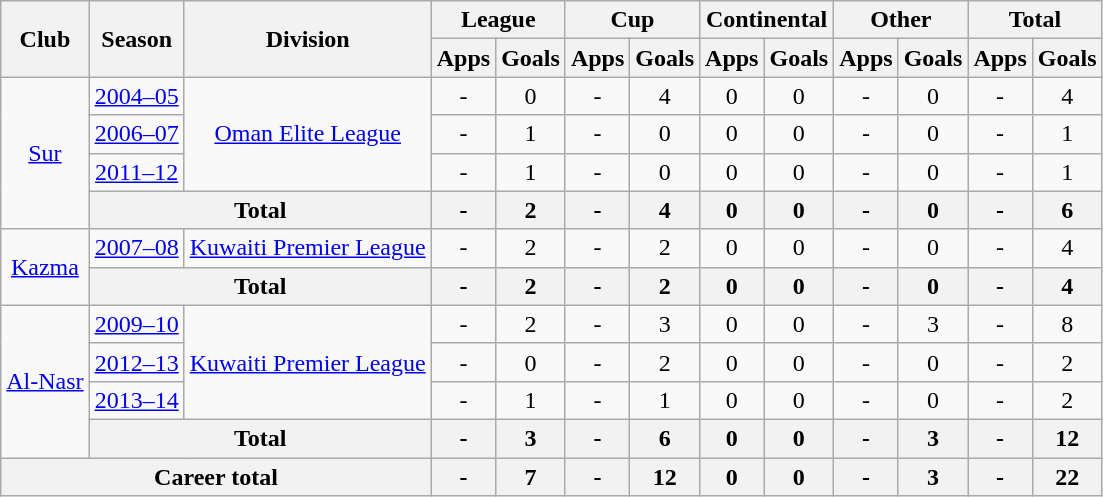<table class="wikitable" style="text-align: center;">
<tr>
<th rowspan="2">Club</th>
<th rowspan="2">Season</th>
<th rowspan="2">Division</th>
<th colspan="2">League</th>
<th colspan="2">Cup</th>
<th colspan="2">Continental</th>
<th colspan="2">Other</th>
<th colspan="2">Total</th>
</tr>
<tr>
<th>Apps</th>
<th>Goals</th>
<th>Apps</th>
<th>Goals</th>
<th>Apps</th>
<th>Goals</th>
<th>Apps</th>
<th>Goals</th>
<th>Apps</th>
<th>Goals</th>
</tr>
<tr>
<td rowspan="4"><a href='#'>Sur</a></td>
<td><a href='#'>2004–05</a></td>
<td rowspan="3"><a href='#'>Oman Elite League</a></td>
<td>-</td>
<td>0</td>
<td>-</td>
<td>4</td>
<td>0</td>
<td>0</td>
<td>-</td>
<td>0</td>
<td>-</td>
<td>4</td>
</tr>
<tr>
<td><a href='#'>2006–07</a></td>
<td>-</td>
<td>1</td>
<td>-</td>
<td>0</td>
<td>0</td>
<td>0</td>
<td>-</td>
<td>0</td>
<td>-</td>
<td>1</td>
</tr>
<tr>
<td><a href='#'>2011–12</a></td>
<td>-</td>
<td>1</td>
<td>-</td>
<td>0</td>
<td>0</td>
<td>0</td>
<td>-</td>
<td>0</td>
<td>-</td>
<td>1</td>
</tr>
<tr>
<th colspan="2">Total</th>
<th>-</th>
<th>2</th>
<th>-</th>
<th>4</th>
<th>0</th>
<th>0</th>
<th>-</th>
<th>0</th>
<th>-</th>
<th>6</th>
</tr>
<tr>
<td rowspan="2"><a href='#'>Kazma</a></td>
<td><a href='#'>2007–08</a></td>
<td rowspan="1"><a href='#'>Kuwaiti Premier League</a></td>
<td>-</td>
<td>2</td>
<td>-</td>
<td>2</td>
<td>0</td>
<td>0</td>
<td>-</td>
<td>0</td>
<td>-</td>
<td>4</td>
</tr>
<tr>
<th colspan="2">Total</th>
<th>-</th>
<th>2</th>
<th>-</th>
<th>2</th>
<th>0</th>
<th>0</th>
<th>-</th>
<th>0</th>
<th>-</th>
<th>4</th>
</tr>
<tr>
<td rowspan="4"><a href='#'>Al-Nasr</a></td>
<td><a href='#'>2009–10</a></td>
<td rowspan="3"><a href='#'>Kuwaiti Premier League</a></td>
<td>-</td>
<td>2</td>
<td>-</td>
<td>3</td>
<td>0</td>
<td>0</td>
<td>-</td>
<td>3</td>
<td>-</td>
<td>8</td>
</tr>
<tr>
<td><a href='#'>2012–13</a></td>
<td>-</td>
<td>0</td>
<td>-</td>
<td>2</td>
<td>0</td>
<td>0</td>
<td>-</td>
<td>0</td>
<td>-</td>
<td>2</td>
</tr>
<tr>
<td><a href='#'>2013–14</a></td>
<td>-</td>
<td>1</td>
<td>-</td>
<td>1</td>
<td>0</td>
<td>0</td>
<td>-</td>
<td>0</td>
<td>-</td>
<td>2</td>
</tr>
<tr>
<th colspan="2">Total</th>
<th>-</th>
<th>3</th>
<th>-</th>
<th>6</th>
<th>0</th>
<th>0</th>
<th>-</th>
<th>3</th>
<th>-</th>
<th>12</th>
</tr>
<tr>
<th colspan="3">Career total</th>
<th>-</th>
<th>7</th>
<th>-</th>
<th>12</th>
<th>0</th>
<th>0</th>
<th>-</th>
<th>3</th>
<th>-</th>
<th>22</th>
</tr>
</table>
